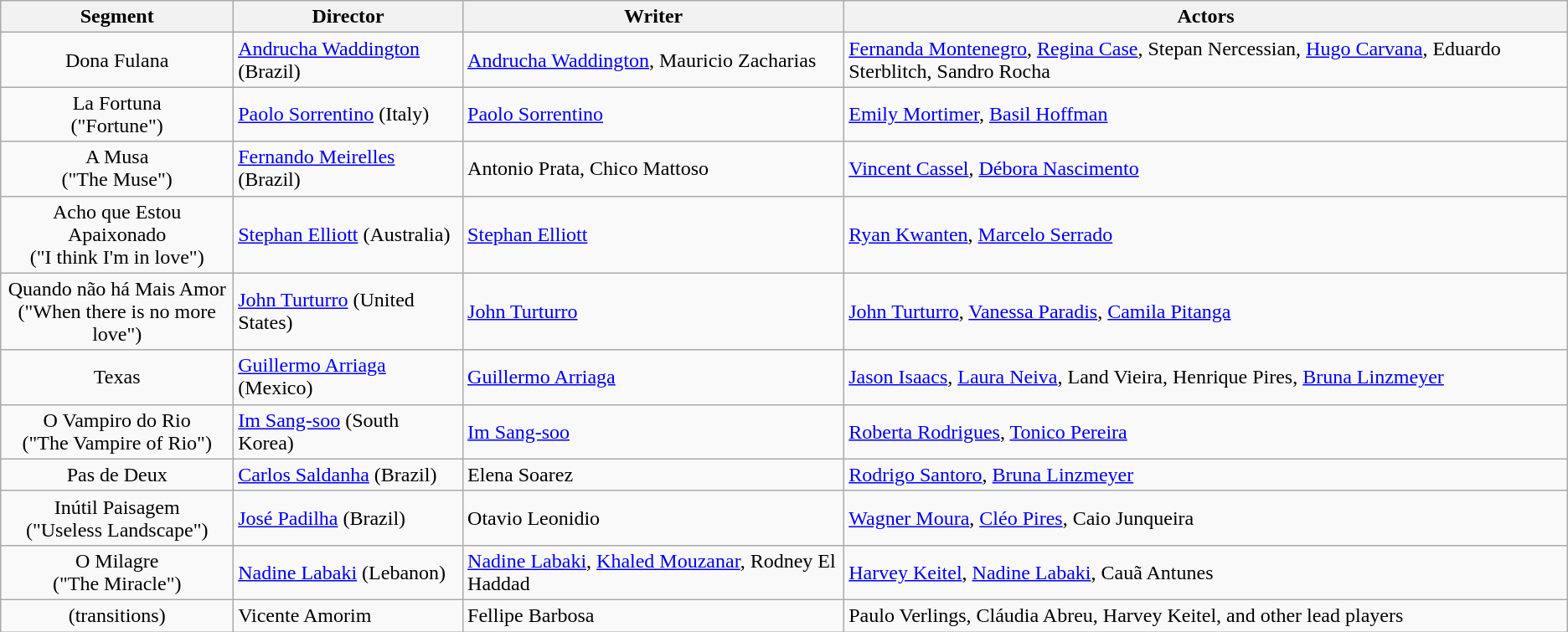<table class="wikitable">
<tr>
<th>Segment</th>
<th>Director</th>
<th>Writer</th>
<th>Actors</th>
</tr>
<tr>
<td align="center">Dona Fulana</td>
<td><a href='#'>Andrucha Waddington</a> (Brazil)</td>
<td><a href='#'>Andrucha Waddington</a>, Mauricio Zacharias</td>
<td><a href='#'>Fernanda Montenegro</a>, <a href='#'>Regina Case</a>, Stepan Nercessian, <a href='#'>Hugo Carvana</a>, Eduardo Sterblitch, Sandro Rocha</td>
</tr>
<tr>
<td align="center">La Fortuna<br>("Fortune")</td>
<td><a href='#'>Paolo Sorrentino</a> (Italy)</td>
<td><a href='#'>Paolo Sorrentino</a></td>
<td><a href='#'>Emily Mortimer</a>, <a href='#'>Basil Hoffman</a></td>
</tr>
<tr>
<td align="center">A Musa<br>("The Muse")</td>
<td><a href='#'>Fernando Meirelles</a> (Brazil)</td>
<td>Antonio Prata, Chico Mattoso</td>
<td><a href='#'>Vincent Cassel</a>, <a href='#'>Débora Nascimento</a></td>
</tr>
<tr>
<td align="center">Acho que Estou Apaixonado <br>("I think I'm in love")</td>
<td><a href='#'>Stephan Elliott</a> (Australia)</td>
<td><a href='#'>Stephan Elliott</a></td>
<td><a href='#'>Ryan Kwanten</a>, <a href='#'>Marcelo Serrado</a></td>
</tr>
<tr>
<td align="center">Quando não há Mais Amor<br>("When there is no more love")</td>
<td><a href='#'>John Turturro</a> (United States)</td>
<td><a href='#'>John Turturro</a></td>
<td><a href='#'>John Turturro</a>, <a href='#'>Vanessa Paradis</a>, <a href='#'>Camila Pitanga</a></td>
</tr>
<tr>
<td align="center">Texas</td>
<td><a href='#'>Guillermo Arriaga</a> (Mexico)</td>
<td><a href='#'>Guillermo Arriaga</a></td>
<td><a href='#'>Jason Isaacs</a>, <a href='#'>Laura Neiva</a>, Land Vieira, Henrique Pires, <a href='#'>Bruna Linzmeyer</a></td>
</tr>
<tr>
<td align="center">O Vampiro do Rio<br>("The Vampire of Rio")</td>
<td><a href='#'>Im Sang-soo</a> (South Korea)</td>
<td><a href='#'>Im Sang-soo</a></td>
<td><a href='#'>Roberta Rodrigues</a>, <a href='#'>Tonico Pereira</a></td>
</tr>
<tr>
<td align="center">Pas de Deux</td>
<td><a href='#'>Carlos Saldanha</a> (Brazil)</td>
<td>Elena Soarez</td>
<td><a href='#'>Rodrigo Santoro</a>, <a href='#'>Bruna Linzmeyer</a></td>
</tr>
<tr>
<td align="center">Inútil Paisagem<br>("Useless Landscape")</td>
<td><a href='#'>José Padilha</a> (Brazil)</td>
<td>Otavio Leonidio</td>
<td><a href='#'>Wagner Moura</a>, <a href='#'>Cléo Pires</a>, Caio Junqueira</td>
</tr>
<tr>
<td align="center">O Milagre<br>("The Miracle")</td>
<td><a href='#'>Nadine Labaki</a> (Lebanon)</td>
<td><a href='#'>Nadine Labaki</a>, <a href='#'>Khaled Mouzanar</a>, Rodney El Haddad</td>
<td><a href='#'>Harvey Keitel</a>, <a href='#'>Nadine Labaki</a>, Cauã Antunes</td>
</tr>
<tr>
<td align="center">(transitions)</td>
<td>Vicente Amorim</td>
<td>Fellipe Barbosa</td>
<td>Paulo Verlings, Cláudia Abreu, Harvey Keitel, and other lead players</td>
</tr>
</table>
